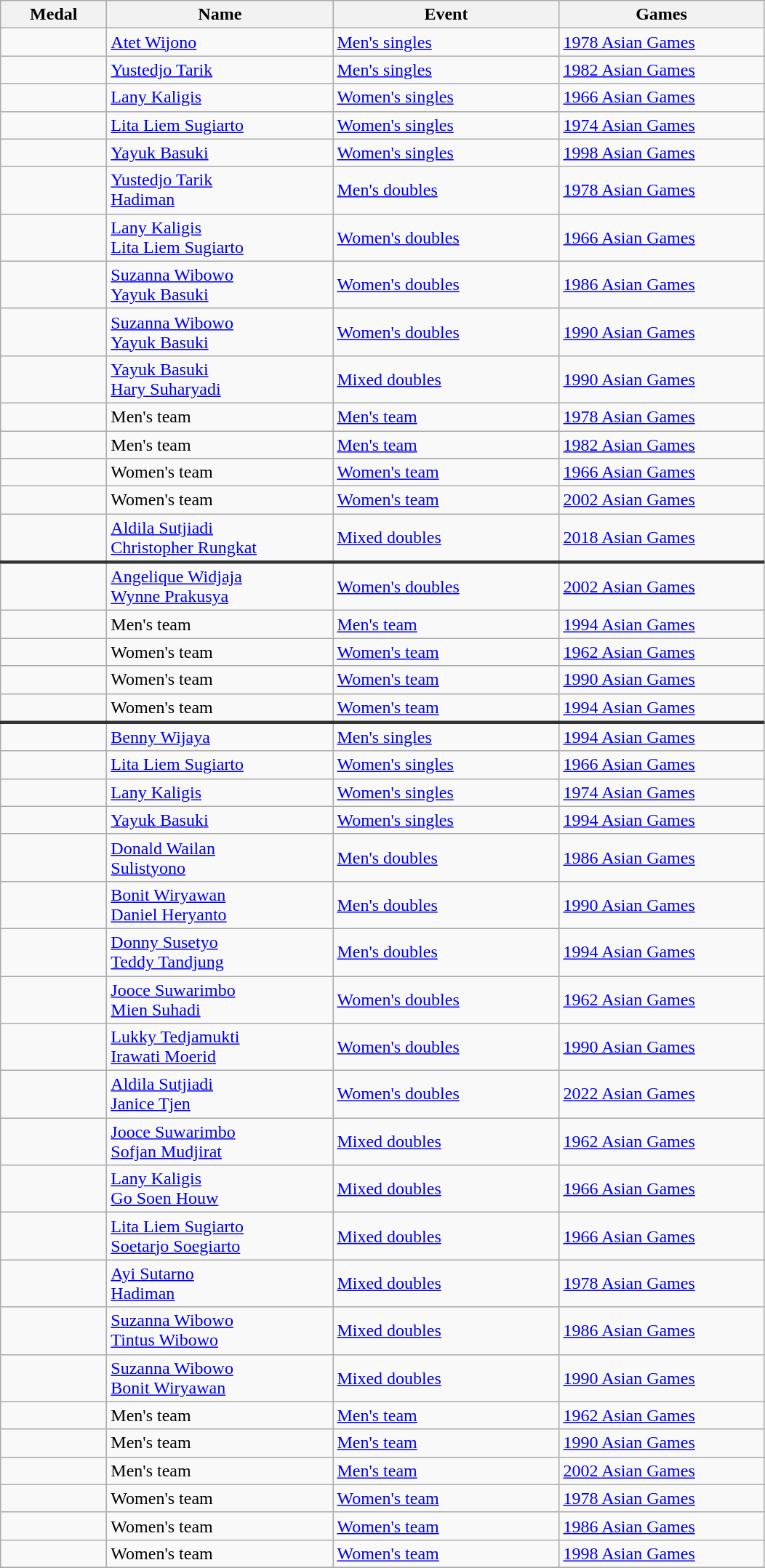<table class="wikitable sortable" style="font-size:100%">
<tr>
<th width="90">Medal</th>
<th width="200">Name</th>
<th width="200">Event</th>
<th width="180">Games</th>
</tr>
<tr>
<td></td>
<td><a href='#'>Atet Wijono</a></td>
<td><a href='#'>Men's singles</a></td>
<td><a href='#'>1978 Asian Games</a></td>
</tr>
<tr>
<td></td>
<td><a href='#'>Yustedjo Tarik</a></td>
<td><a href='#'>Men's singles</a></td>
<td><a href='#'>1982 Asian Games</a></td>
</tr>
<tr>
<td></td>
<td><a href='#'>Lany Kaligis</a></td>
<td><a href='#'>Women's singles</a></td>
<td><a href='#'>1966 Asian Games</a></td>
</tr>
<tr>
<td></td>
<td><a href='#'>Lita Liem Sugiarto</a></td>
<td><a href='#'>Women's singles</a></td>
<td><a href='#'>1974 Asian Games</a></td>
</tr>
<tr>
<td></td>
<td><a href='#'>Yayuk Basuki</a></td>
<td><a href='#'>Women's singles</a></td>
<td><a href='#'>1998 Asian Games</a></td>
</tr>
<tr>
<td></td>
<td><a href='#'>Yustedjo Tarik</a> <br> <a href='#'>Hadiman</a></td>
<td><a href='#'>Men's doubles</a></td>
<td><a href='#'>1978 Asian Games</a></td>
</tr>
<tr>
<td></td>
<td><a href='#'>Lany Kaligis</a> <br> <a href='#'>Lita Liem Sugiarto</a></td>
<td><a href='#'>Women's doubles</a></td>
<td><a href='#'>1966 Asian Games</a></td>
</tr>
<tr>
<td></td>
<td><a href='#'>Suzanna Wibowo</a> <br> <a href='#'>Yayuk Basuki</a></td>
<td><a href='#'>Women's doubles</a></td>
<td><a href='#'>1986 Asian Games</a></td>
</tr>
<tr>
<td></td>
<td><a href='#'>Suzanna Wibowo</a> <br> <a href='#'>Yayuk Basuki</a></td>
<td><a href='#'>Women's doubles</a></td>
<td><a href='#'>1990 Asian Games</a></td>
</tr>
<tr>
<td></td>
<td><a href='#'>Yayuk Basuki</a> <br> <a href='#'>Hary Suharyadi</a></td>
<td><a href='#'>Mixed doubles</a></td>
<td><a href='#'>1990 Asian Games</a></td>
</tr>
<tr>
<td></td>
<td>Men's team </td>
<td><a href='#'>Men's team</a></td>
<td><a href='#'>1978 Asian Games</a></td>
</tr>
<tr>
<td></td>
<td>Men's team<br></td>
<td><a href='#'>Men's team</a></td>
<td><a href='#'>1982 Asian Games</a></td>
</tr>
<tr>
<td></td>
<td>Women's team<br></td>
<td><a href='#'>Women's team</a></td>
<td><a href='#'>1966 Asian Games</a></td>
</tr>
<tr>
<td></td>
<td>Women's team<br></td>
<td><a href='#'>Women's team</a></td>
<td><a href='#'>2002 Asian Games</a></td>
</tr>
<tr>
<td></td>
<td><a href='#'>Aldila Sutjiadi</a> <br> <a href='#'>Christopher Rungkat</a></td>
<td><a href='#'>Mixed doubles</a></td>
<td><a href='#'>2018 Asian Games</a></td>
</tr>
<tr style="border-top: 3px solid #333333;">
<td></td>
<td><a href='#'>Angelique Widjaja</a> <br> <a href='#'>Wynne Prakusya</a></td>
<td><a href='#'>Women's doubles</a></td>
<td><a href='#'>2002 Asian Games</a></td>
</tr>
<tr>
<td></td>
<td>Men's team<br></td>
<td><a href='#'>Men's team</a></td>
<td><a href='#'>1994 Asian Games</a></td>
</tr>
<tr>
<td></td>
<td>Women's team<br></td>
<td><a href='#'>Women's team</a></td>
<td><a href='#'>1962 Asian Games</a></td>
</tr>
<tr>
<td></td>
<td>Women's team<br></td>
<td><a href='#'>Women's team</a></td>
<td><a href='#'>1990 Asian Games</a></td>
</tr>
<tr>
<td></td>
<td>Women's team<br></td>
<td><a href='#'>Women's team</a></td>
<td><a href='#'>1994 Asian Games</a></td>
</tr>
<tr style="border-top: 3px solid #333333;">
<td></td>
<td><a href='#'>Benny Wijaya</a></td>
<td><a href='#'>Men's singles</a></td>
<td><a href='#'>1994 Asian Games</a></td>
</tr>
<tr>
<td></td>
<td><a href='#'>Lita Liem Sugiarto</a></td>
<td><a href='#'>Women's singles</a></td>
<td><a href='#'>1966 Asian Games</a></td>
</tr>
<tr>
<td></td>
<td><a href='#'>Lany Kaligis</a></td>
<td><a href='#'>Women's singles</a></td>
<td><a href='#'>1974 Asian Games</a></td>
</tr>
<tr>
<td></td>
<td><a href='#'>Yayuk Basuki</a></td>
<td><a href='#'>Women's singles</a></td>
<td><a href='#'>1994 Asian Games</a></td>
</tr>
<tr>
<td></td>
<td><a href='#'>Donald Wailan</a> <br> <a href='#'>Sulistyono</a></td>
<td><a href='#'>Men's doubles</a></td>
<td><a href='#'>1986 Asian Games</a></td>
</tr>
<tr>
<td></td>
<td><a href='#'>Bonit Wiryawan</a> <br> <a href='#'>Daniel Heryanto</a></td>
<td><a href='#'>Men's doubles</a></td>
<td><a href='#'>1990 Asian Games</a></td>
</tr>
<tr>
<td></td>
<td><a href='#'>Donny Susetyo</a> <br> <a href='#'>Teddy Tandjung</a></td>
<td><a href='#'>Men's doubles</a></td>
<td><a href='#'>1994 Asian Games</a></td>
</tr>
<tr>
<td></td>
<td><a href='#'>Jooce Suwarimbo</a> <br> <a href='#'>Mien Suhadi</a></td>
<td><a href='#'>Women's doubles</a></td>
<td><a href='#'>1962 Asian Games</a></td>
</tr>
<tr>
<td></td>
<td><a href='#'>Lukky Tedjamukti</a> <br> <a href='#'>Irawati Moerid</a></td>
<td><a href='#'>Women's doubles</a></td>
<td><a href='#'>1990 Asian Games</a></td>
</tr>
<tr>
<td></td>
<td><a href='#'>Aldila Sutjiadi</a> <br> <a href='#'>Janice Tjen</a></td>
<td><a href='#'>Women's doubles</a></td>
<td><a href='#'>2022 Asian Games</a></td>
</tr>
<tr>
<td></td>
<td><a href='#'>Jooce Suwarimbo</a> <br> <a href='#'>Sofjan Mudjirat</a></td>
<td><a href='#'>Mixed doubles</a></td>
<td><a href='#'>1962 Asian Games</a></td>
</tr>
<tr>
<td></td>
<td><a href='#'>Lany Kaligis</a> <br> <a href='#'>Go Soen Houw</a></td>
<td><a href='#'>Mixed doubles</a></td>
<td><a href='#'>1966 Asian Games</a></td>
</tr>
<tr>
<td></td>
<td><a href='#'>Lita Liem Sugiarto</a> <br> <a href='#'>Soetarjo Soegiarto</a></td>
<td><a href='#'>Mixed doubles</a></td>
<td><a href='#'>1966 Asian Games</a></td>
</tr>
<tr>
<td></td>
<td><a href='#'>Ayi Sutarno</a> <br> <a href='#'>Hadiman</a></td>
<td><a href='#'>Mixed doubles</a></td>
<td><a href='#'>1978 Asian Games</a></td>
</tr>
<tr>
<td></td>
<td><a href='#'>Suzanna Wibowo</a> <br> <a href='#'>Tintus Wibowo</a></td>
<td><a href='#'>Mixed doubles</a></td>
<td><a href='#'>1986 Asian Games</a></td>
</tr>
<tr>
<td></td>
<td><a href='#'>Suzanna Wibowo</a> <br> <a href='#'>Bonit Wiryawan</a></td>
<td><a href='#'>Mixed doubles</a></td>
<td><a href='#'>1990 Asian Games</a></td>
</tr>
<tr>
<td></td>
<td>Men's team<br></td>
<td><a href='#'>Men's team</a></td>
<td><a href='#'>1962 Asian Games</a></td>
</tr>
<tr>
<td></td>
<td>Men's team<br></td>
<td><a href='#'>Men's team</a></td>
<td><a href='#'>1990 Asian Games</a></td>
</tr>
<tr>
<td></td>
<td>Men's team<br></td>
<td><a href='#'>Men's team</a></td>
<td><a href='#'>2002 Asian Games</a></td>
</tr>
<tr>
<td></td>
<td>Women's team </td>
<td><a href='#'>Women's team</a></td>
<td><a href='#'>1978 Asian Games</a></td>
</tr>
<tr>
<td></td>
<td>Women's team<br></td>
<td><a href='#'>Women's team</a></td>
<td><a href='#'>1986 Asian Games</a></td>
</tr>
<tr>
<td></td>
<td>Women's team<br></td>
<td><a href='#'>Women's team</a></td>
<td><a href='#'>1998 Asian Games</a></td>
</tr>
<tr>
</tr>
</table>
